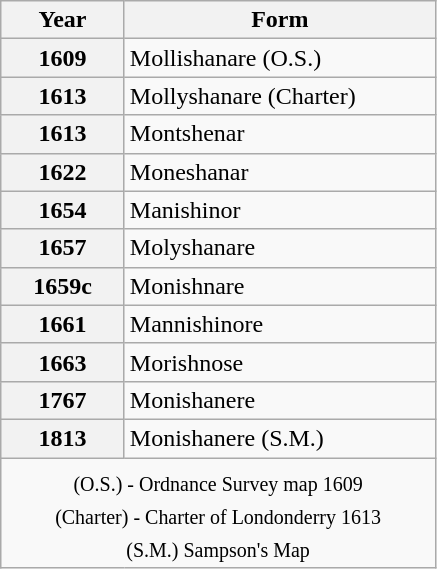<table class="wikitable" style="margin:0 0 0 3em; border:1px solid darkgrey;">
<tr>
<th style="width:75px;">Year</th>
<th style="width:200px;">Form</th>
</tr>
<tr>
<th>1609</th>
<td>Mollishanare (O.S.) </td>
</tr>
<tr>
<th>1613</th>
<td>Mollyshanare (Charter) </td>
</tr>
<tr>
<th>1613</th>
<td>Montshenar</td>
</tr>
<tr>
<th>1622</th>
<td>Moneshanar</td>
</tr>
<tr>
<th>1654</th>
<td>Manishinor</td>
</tr>
<tr>
<th>1657</th>
<td>Molyshanare</td>
</tr>
<tr>
<th>1659c</th>
<td>Monishnare</td>
</tr>
<tr>
<th>1661</th>
<td>Mannishinore</td>
</tr>
<tr>
<th>1663</th>
<td>Morishnose</td>
</tr>
<tr>
<th>1767</th>
<td>Monishanere</td>
</tr>
<tr>
<th>1813</th>
<td>Monishanere (S.M.) </td>
</tr>
<tr>
<td colspan="2" align="center"><sub>(O.S.) - Ordnance Survey map 1609<br>(Charter) - Charter of Londonderry 1613<br>(S.M.) Sampson's Map</sub></td>
</tr>
</table>
